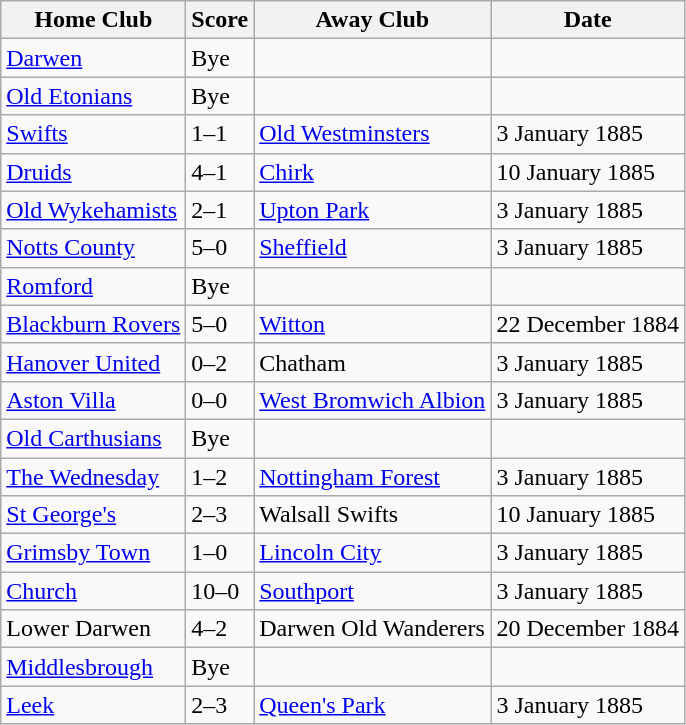<table class="wikitable">
<tr>
<th>Home Club</th>
<th>Score</th>
<th>Away Club</th>
<th>Date</th>
</tr>
<tr>
<td><a href='#'>Darwen</a></td>
<td>Bye</td>
<td></td>
<td></td>
</tr>
<tr>
<td><a href='#'>Old Etonians</a></td>
<td>Bye</td>
<td></td>
<td></td>
</tr>
<tr>
<td><a href='#'>Swifts</a></td>
<td>1–1</td>
<td><a href='#'>Old Westminsters</a></td>
<td>3 January 1885</td>
</tr>
<tr>
<td><a href='#'>Druids</a> </td>
<td>4–1</td>
<td><a href='#'>Chirk</a> </td>
<td>10 January 1885</td>
</tr>
<tr>
<td><a href='#'>Old Wykehamists</a></td>
<td>2–1</td>
<td><a href='#'>Upton Park</a></td>
<td>3 January 1885</td>
</tr>
<tr>
<td><a href='#'>Notts County</a></td>
<td>5–0</td>
<td><a href='#'>Sheffield</a></td>
<td>3 January 1885</td>
</tr>
<tr>
<td><a href='#'>Romford</a></td>
<td>Bye</td>
<td></td>
<td></td>
</tr>
<tr>
<td><a href='#'>Blackburn Rovers</a></td>
<td>5–0</td>
<td><a href='#'>Witton</a></td>
<td>22 December 1884</td>
</tr>
<tr>
<td><a href='#'>Hanover United</a></td>
<td>0–2</td>
<td>Chatham</td>
<td>3 January 1885</td>
</tr>
<tr>
<td><a href='#'>Aston Villa</a></td>
<td>0–0</td>
<td><a href='#'>West Bromwich Albion</a></td>
<td>3 January 1885</td>
</tr>
<tr>
<td><a href='#'>Old Carthusians</a></td>
<td>Bye</td>
<td></td>
<td></td>
</tr>
<tr>
<td><a href='#'>The Wednesday</a></td>
<td>1–2</td>
<td><a href='#'>Nottingham Forest</a></td>
<td>3 January 1885</td>
</tr>
<tr>
<td><a href='#'>St George's</a></td>
<td>2–3</td>
<td>Walsall Swifts</td>
<td>10 January 1885</td>
</tr>
<tr>
<td><a href='#'>Grimsby Town</a></td>
<td>1–0</td>
<td><a href='#'>Lincoln City</a></td>
<td>3 January 1885</td>
</tr>
<tr>
<td><a href='#'>Church</a></td>
<td>10–0</td>
<td><a href='#'>Southport</a></td>
<td>3 January 1885</td>
</tr>
<tr>
<td>Lower Darwen</td>
<td>4–2</td>
<td>Darwen Old Wanderers</td>
<td>20 December 1884</td>
</tr>
<tr>
<td><a href='#'>Middlesbrough</a></td>
<td>Bye</td>
<td></td>
<td></td>
</tr>
<tr>
<td><a href='#'>Leek</a></td>
<td>2–3</td>
<td><a href='#'>Queen's Park</a> </td>
<td>3 January 1885</td>
</tr>
</table>
